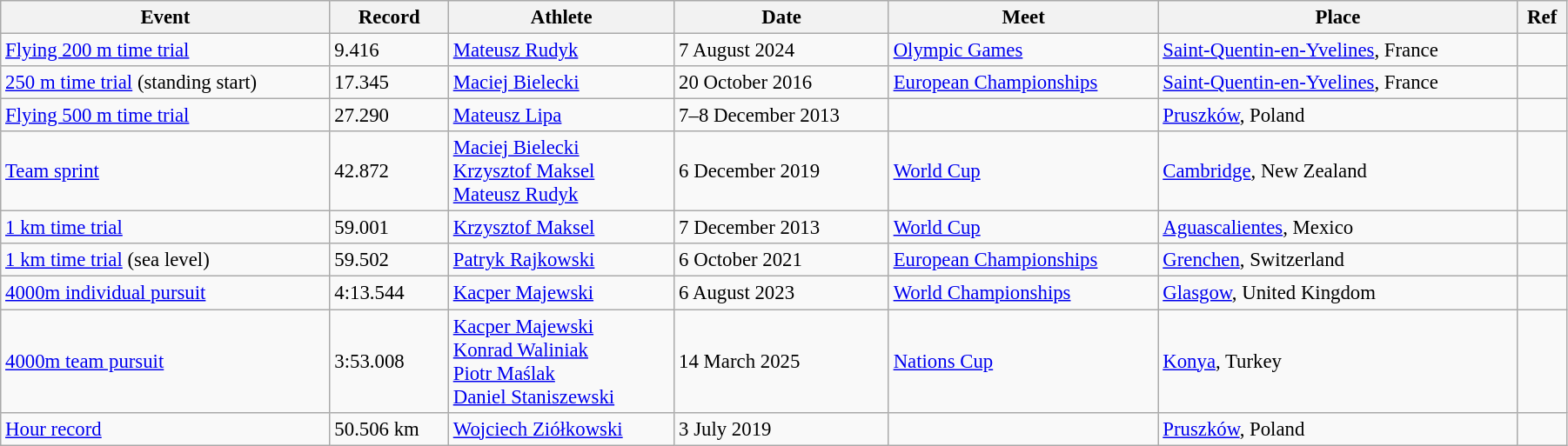<table class="wikitable" style="font-size:95%; width: 95%;">
<tr>
<th>Event</th>
<th>Record</th>
<th>Athlete</th>
<th>Date</th>
<th>Meet</th>
<th>Place</th>
<th>Ref</th>
</tr>
<tr>
<td><a href='#'>Flying 200 m time trial</a></td>
<td>9.416</td>
<td><a href='#'>Mateusz Rudyk</a></td>
<td>7 August 2024</td>
<td><a href='#'>Olympic Games</a></td>
<td><a href='#'>Saint-Quentin-en-Yvelines</a>, France</td>
<td></td>
</tr>
<tr>
<td><a href='#'>250 m time trial</a> (standing start)</td>
<td>17.345</td>
<td><a href='#'>Maciej Bielecki</a></td>
<td>20 October 2016</td>
<td><a href='#'>European Championships</a></td>
<td><a href='#'>Saint-Quentin-en-Yvelines</a>, France</td>
<td></td>
</tr>
<tr>
<td><a href='#'>Flying 500 m time trial</a></td>
<td>27.290</td>
<td><a href='#'>Mateusz Lipa</a></td>
<td>7–8 December 2013</td>
<td></td>
<td><a href='#'>Pruszków</a>, Poland</td>
<td></td>
</tr>
<tr>
<td><a href='#'>Team sprint</a></td>
<td>42.872</td>
<td><a href='#'>Maciej Bielecki</a><br><a href='#'>Krzysztof Maksel</a><br><a href='#'>Mateusz Rudyk</a></td>
<td>6 December 2019</td>
<td><a href='#'>World Cup</a></td>
<td><a href='#'>Cambridge</a>, New Zealand</td>
<td></td>
</tr>
<tr>
<td><a href='#'>1 km time trial</a></td>
<td>59.001</td>
<td><a href='#'>Krzysztof Maksel</a></td>
<td>7 December 2013</td>
<td><a href='#'>World Cup</a></td>
<td><a href='#'>Aguascalientes</a>, Mexico</td>
<td></td>
</tr>
<tr>
<td><a href='#'>1 km time trial</a> (sea level)</td>
<td>59.502</td>
<td><a href='#'>Patryk Rajkowski</a></td>
<td>6 October 2021</td>
<td><a href='#'>European Championships</a></td>
<td><a href='#'>Grenchen</a>, Switzerland</td>
<td></td>
</tr>
<tr>
<td><a href='#'>4000m individual pursuit</a></td>
<td>4:13.544</td>
<td><a href='#'>Kacper Majewski</a></td>
<td>6 August 2023</td>
<td><a href='#'>World Championships</a></td>
<td><a href='#'>Glasgow</a>, United Kingdom</td>
<td></td>
</tr>
<tr>
<td><a href='#'>4000m team pursuit</a></td>
<td>3:53.008</td>
<td><a href='#'>Kacper Majewski</a><br><a href='#'>Konrad Waliniak</a><br><a href='#'>Piotr Maślak</a><br><a href='#'>Daniel Staniszewski</a></td>
<td>14 March 2025</td>
<td><a href='#'>Nations Cup</a></td>
<td><a href='#'>Konya</a>, Turkey</td>
<td></td>
</tr>
<tr>
<td><a href='#'>Hour record</a></td>
<td>50.506 km</td>
<td><a href='#'>Wojciech Ziółkowski</a></td>
<td>3 July 2019</td>
<td></td>
<td><a href='#'>Pruszków</a>, Poland</td>
<td></td>
</tr>
</table>
